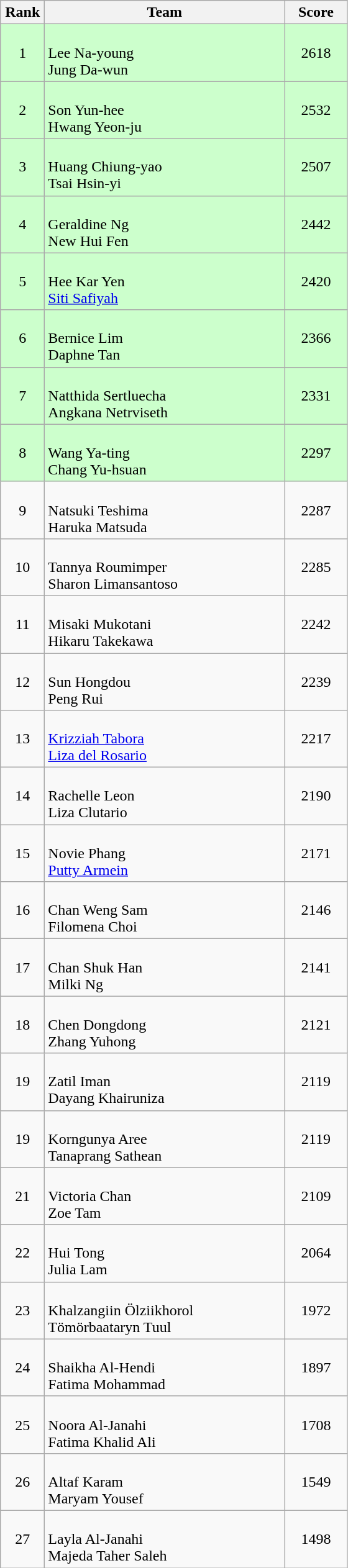<table class=wikitable style="text-align:center">
<tr>
<th width=40>Rank</th>
<th width=250>Team</th>
<th width=60>Score</th>
</tr>
<tr bgcolor="ccffcc">
<td>1</td>
<td align=left><br>Lee Na-young<br>Jung Da-wun</td>
<td>2618</td>
</tr>
<tr bgcolor="ccffcc">
<td>2</td>
<td align=left><br>Son Yun-hee<br>Hwang Yeon-ju</td>
<td>2532</td>
</tr>
<tr bgcolor="ccffcc">
<td>3</td>
<td align=left><br>Huang Chiung-yao<br>Tsai Hsin-yi</td>
<td>2507</td>
</tr>
<tr bgcolor="ccffcc">
<td>4</td>
<td align=left><br>Geraldine Ng<br>New Hui Fen</td>
<td>2442</td>
</tr>
<tr bgcolor="ccffcc">
<td>5</td>
<td align=left><br>Hee Kar Yen<br><a href='#'>Siti Safiyah</a></td>
<td>2420</td>
</tr>
<tr bgcolor="ccffcc">
<td>6</td>
<td align=left><br>Bernice Lim<br>Daphne Tan</td>
<td>2366</td>
</tr>
<tr bgcolor="ccffcc">
<td>7</td>
<td align=left><br>Natthida Sertluecha<br>Angkana Netrviseth</td>
<td>2331</td>
</tr>
<tr bgcolor="ccffcc">
<td>8</td>
<td align=left><br>Wang Ya-ting<br>Chang Yu-hsuan</td>
<td>2297</td>
</tr>
<tr>
<td>9</td>
<td align=left><br>Natsuki Teshima<br>Haruka Matsuda</td>
<td>2287</td>
</tr>
<tr>
<td>10</td>
<td align=left><br>Tannya Roumimper<br>Sharon Limansantoso</td>
<td>2285</td>
</tr>
<tr>
<td>11</td>
<td align=left><br>Misaki Mukotani<br>Hikaru Takekawa</td>
<td>2242</td>
</tr>
<tr>
<td>12</td>
<td align=left><br>Sun Hongdou<br>Peng Rui</td>
<td>2239</td>
</tr>
<tr>
<td>13</td>
<td align=left><br><a href='#'>Krizziah Tabora</a><br><a href='#'>Liza del Rosario</a></td>
<td>2217</td>
</tr>
<tr>
<td>14</td>
<td align=left><br>Rachelle Leon<br>Liza Clutario</td>
<td>2190</td>
</tr>
<tr>
<td>15</td>
<td align=left><br>Novie Phang<br><a href='#'>Putty Armein</a></td>
<td>2171</td>
</tr>
<tr>
<td>16</td>
<td align=left><br>Chan Weng Sam<br>Filomena Choi</td>
<td>2146</td>
</tr>
<tr>
<td>17</td>
<td align=left><br>Chan Shuk Han<br>Milki Ng</td>
<td>2141</td>
</tr>
<tr>
<td>18</td>
<td align=left><br>Chen Dongdong<br>Zhang Yuhong</td>
<td>2121</td>
</tr>
<tr>
<td>19</td>
<td align=left><br>Zatil Iman<br>Dayang Khairuniza</td>
<td>2119</td>
</tr>
<tr>
<td>19</td>
<td align=left><br>Korngunya Aree<br>Tanaprang Sathean</td>
<td>2119</td>
</tr>
<tr>
<td>21</td>
<td align=left><br>Victoria Chan<br>Zoe Tam</td>
<td>2109</td>
</tr>
<tr>
<td>22</td>
<td align=left><br>Hui Tong<br>Julia Lam</td>
<td>2064</td>
</tr>
<tr>
<td>23</td>
<td align=left><br>Khalzangiin Ölziikhorol<br>Tömörbaataryn Tuul</td>
<td>1972</td>
</tr>
<tr>
<td>24</td>
<td align=left><br>Shaikha Al-Hendi<br>Fatima Mohammad</td>
<td>1897</td>
</tr>
<tr>
<td>25</td>
<td align=left><br>Noora Al-Janahi<br>Fatima Khalid Ali</td>
<td>1708</td>
</tr>
<tr>
<td>26</td>
<td align=left><br>Altaf Karam<br>Maryam Yousef</td>
<td>1549</td>
</tr>
<tr>
<td>27</td>
<td align=left><br>Layla Al-Janahi<br>Majeda Taher Saleh</td>
<td>1498</td>
</tr>
</table>
